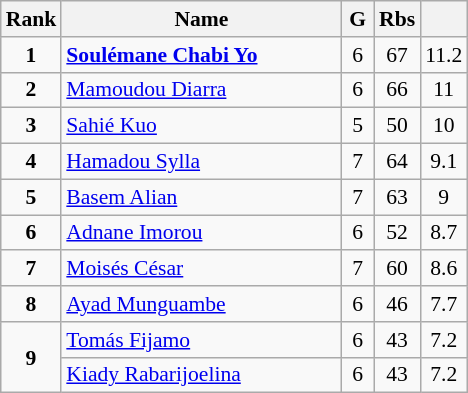<table class="wikitable" style="font-size:90%;">
<tr>
<th width=10px>Rank</th>
<th width=180px>Name</th>
<th width=15px>G</th>
<th width=10px>Rbs</th>
<th width=10px></th>
</tr>
<tr align=center>
<td><strong>1</strong></td>
<td align=left> <strong><a href='#'>Soulémane Chabi Yo</a></strong></td>
<td>6</td>
<td>67</td>
<td>11.2</td>
</tr>
<tr align=center>
<td><strong>2</strong></td>
<td align=left> <a href='#'>Mamoudou Diarra</a></td>
<td>6</td>
<td>66</td>
<td>11</td>
</tr>
<tr align=center>
<td><strong>3</strong></td>
<td align=left> <a href='#'>Sahié Kuo</a></td>
<td>5</td>
<td>50</td>
<td>10</td>
</tr>
<tr align=center>
<td><strong>4</strong></td>
<td align=left> <a href='#'>Hamadou Sylla</a></td>
<td>7</td>
<td>64</td>
<td>9.1</td>
</tr>
<tr align=center>
<td><strong>5</strong></td>
<td align=left> <a href='#'>Basem Alian</a></td>
<td>7</td>
<td>63</td>
<td>9</td>
</tr>
<tr align=center>
<td><strong>6</strong></td>
<td align=left> <a href='#'>Adnane Imorou</a></td>
<td>6</td>
<td>52</td>
<td>8.7</td>
</tr>
<tr align=center>
<td><strong>7</strong></td>
<td align=left> <a href='#'>Moisés César</a></td>
<td>7</td>
<td>60</td>
<td>8.6</td>
</tr>
<tr align=center>
<td><strong>8</strong></td>
<td align=left> <a href='#'>Ayad Munguambe</a></td>
<td>6</td>
<td>46</td>
<td>7.7</td>
</tr>
<tr align=center>
<td rowspan=2><strong>9</strong></td>
<td align=left> <a href='#'>Tomás Fijamo</a></td>
<td>6</td>
<td>43</td>
<td>7.2</td>
</tr>
<tr align=center>
<td align=left> <a href='#'>Kiady Rabarijoelina</a></td>
<td>6</td>
<td>43</td>
<td>7.2</td>
</tr>
</table>
